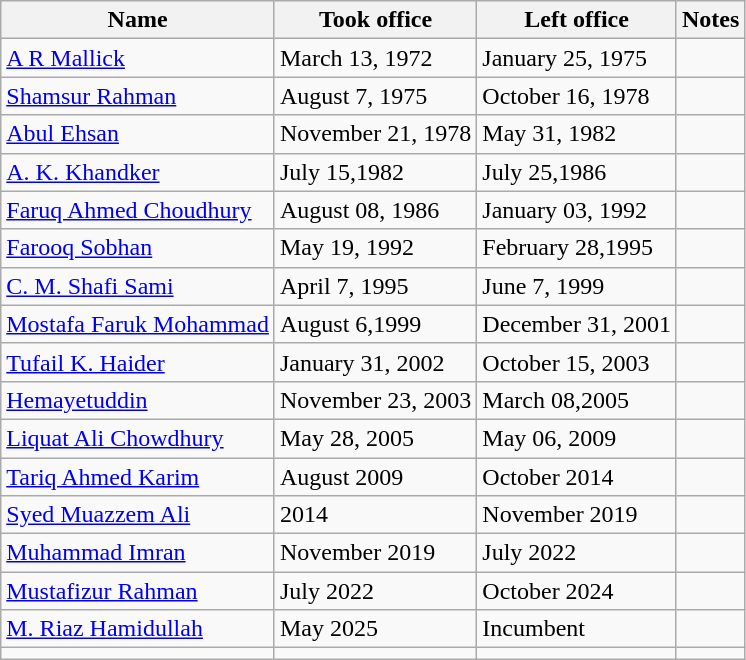<table class="wikitable">
<tr>
<th>Name</th>
<th>Took office</th>
<th>Left office</th>
<th>Notes</th>
</tr>
<tr>
<td><a href='#'>A R Mallick</a></td>
<td>March 13, 1972</td>
<td>January 25, 1975</td>
<td></td>
</tr>
<tr>
<td><a href='#'>Shamsur Rahman</a></td>
<td>August 7, 1975</td>
<td>October 16, 1978</td>
<td></td>
</tr>
<tr>
<td><a href='#'>Abul Ehsan</a></td>
<td>November 21, 1978</td>
<td>May 31, 1982</td>
<td></td>
</tr>
<tr>
<td><a href='#'>A. K. Khandker</a></td>
<td>July 15,1982</td>
<td>July 25,1986</td>
<td></td>
</tr>
<tr>
<td><a href='#'>Faruq Ahmed Choudhury</a></td>
<td>August 08, 1986</td>
<td>January 03, 1992</td>
<td></td>
</tr>
<tr>
<td><a href='#'>Farooq Sobhan</a></td>
<td>May 19, 1992</td>
<td>February 28,1995</td>
<td></td>
</tr>
<tr>
<td><a href='#'>C. M. Shafi Sami</a></td>
<td>April 7, 1995</td>
<td>June 7, 1999</td>
<td></td>
</tr>
<tr>
<td><a href='#'>Mostafa Faruk Mohammad</a></td>
<td>August 6,1999</td>
<td>December 31, 2001</td>
<td></td>
</tr>
<tr>
<td><a href='#'>Tufail K. Haider</a></td>
<td>January 31, 2002</td>
<td>October 15, 2003</td>
<td></td>
</tr>
<tr>
<td><a href='#'>Hemayetuddin</a></td>
<td>November 23, 2003</td>
<td>March 08,2005</td>
<td></td>
</tr>
<tr>
<td><a href='#'>Liquat Ali Chowdhury</a></td>
<td>May 28, 2005</td>
<td>May 06, 2009</td>
<td></td>
</tr>
<tr>
<td><a href='#'>Tariq Ahmed Karim</a></td>
<td>August 2009</td>
<td>October 2014</td>
<td></td>
</tr>
<tr>
<td><a href='#'>Syed Muazzem Ali</a></td>
<td>2014</td>
<td>November 2019</td>
<td></td>
</tr>
<tr>
<td><a href='#'>Muhammad Imran</a></td>
<td>November 2019</td>
<td>July 2022</td>
<td></td>
</tr>
<tr>
<td><a href='#'>Mustafizur Rahman</a></td>
<td>July 2022</td>
<td>October 2024</td>
<td></td>
</tr>
<tr>
<td><a href='#'>M. Riaz Hamidullah</a></td>
<td>May 2025</td>
<td>Incumbent</td>
<td></td>
</tr>
<tr>
<td></td>
<td></td>
<td></td>
<td></td>
</tr>
</table>
